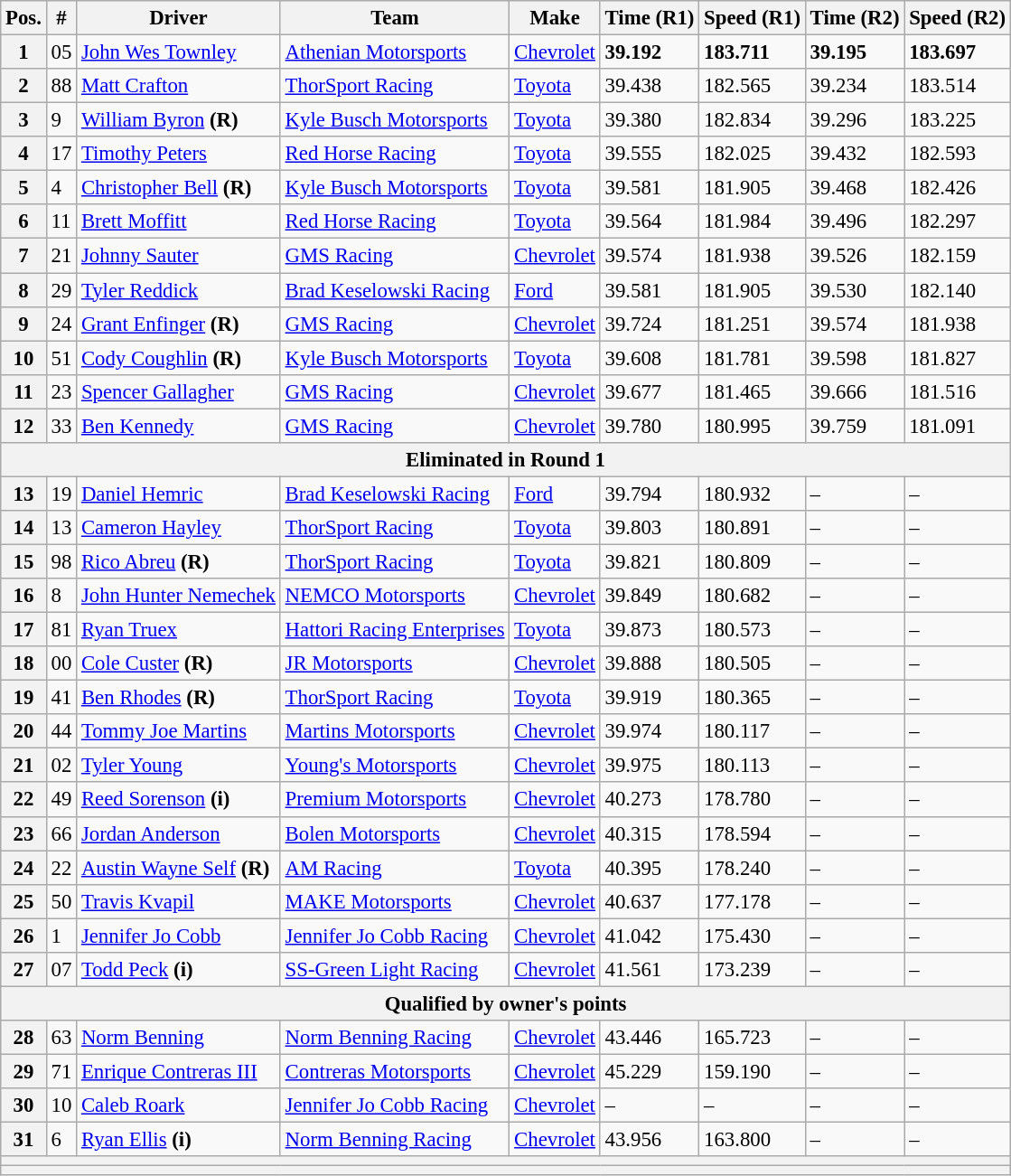<table class="wikitable" style="font-size:95%">
<tr>
<th>Pos.</th>
<th>#</th>
<th>Driver</th>
<th>Team</th>
<th>Make</th>
<th>Time (R1)</th>
<th>Speed (R1)</th>
<th>Time (R2)</th>
<th>Speed (R2)</th>
</tr>
<tr>
<th>1</th>
<td>05</td>
<td><a href='#'>John Wes Townley</a></td>
<td><a href='#'>Athenian Motorsports</a></td>
<td><a href='#'>Chevrolet</a></td>
<td><strong>39.192</strong></td>
<td><strong>183.711</strong></td>
<td><strong>39.195</strong></td>
<td><strong>183.697</strong></td>
</tr>
<tr>
<th>2</th>
<td>88</td>
<td><a href='#'>Matt Crafton</a></td>
<td><a href='#'>ThorSport Racing</a></td>
<td><a href='#'>Toyota</a></td>
<td>39.438</td>
<td>182.565</td>
<td>39.234</td>
<td>183.514</td>
</tr>
<tr>
<th>3</th>
<td>9</td>
<td><a href='#'>William Byron</a> <strong>(R)</strong></td>
<td><a href='#'>Kyle Busch Motorsports</a></td>
<td><a href='#'>Toyota</a></td>
<td>39.380</td>
<td>182.834</td>
<td>39.296</td>
<td>183.225</td>
</tr>
<tr>
<th>4</th>
<td>17</td>
<td><a href='#'>Timothy Peters</a></td>
<td><a href='#'>Red Horse Racing</a></td>
<td><a href='#'>Toyota</a></td>
<td>39.555</td>
<td>182.025</td>
<td>39.432</td>
<td>182.593</td>
</tr>
<tr>
<th>5</th>
<td>4</td>
<td><a href='#'>Christopher Bell</a> <strong>(R)</strong></td>
<td><a href='#'>Kyle Busch Motorsports</a></td>
<td><a href='#'>Toyota</a></td>
<td>39.581</td>
<td>181.905</td>
<td>39.468</td>
<td>182.426</td>
</tr>
<tr>
<th>6</th>
<td>11</td>
<td><a href='#'>Brett Moffitt</a></td>
<td><a href='#'>Red Horse Racing</a></td>
<td><a href='#'>Toyota</a></td>
<td>39.564</td>
<td>181.984</td>
<td>39.496</td>
<td>182.297</td>
</tr>
<tr>
<th>7</th>
<td>21</td>
<td><a href='#'>Johnny Sauter</a></td>
<td><a href='#'>GMS Racing</a></td>
<td><a href='#'>Chevrolet</a></td>
<td>39.574</td>
<td>181.938</td>
<td>39.526</td>
<td>182.159</td>
</tr>
<tr>
<th>8</th>
<td>29</td>
<td><a href='#'>Tyler Reddick</a></td>
<td><a href='#'>Brad Keselowski Racing</a></td>
<td><a href='#'>Ford</a></td>
<td>39.581</td>
<td>181.905</td>
<td>39.530</td>
<td>182.140</td>
</tr>
<tr>
<th>9</th>
<td>24</td>
<td><a href='#'>Grant Enfinger</a> <strong>(R)</strong></td>
<td><a href='#'>GMS Racing</a></td>
<td><a href='#'>Chevrolet</a></td>
<td>39.724</td>
<td>181.251</td>
<td>39.574</td>
<td>181.938</td>
</tr>
<tr>
<th>10</th>
<td>51</td>
<td><a href='#'>Cody Coughlin</a> <strong>(R)</strong></td>
<td><a href='#'>Kyle Busch Motorsports</a></td>
<td><a href='#'>Toyota</a></td>
<td>39.608</td>
<td>181.781</td>
<td>39.598</td>
<td>181.827</td>
</tr>
<tr>
<th>11</th>
<td>23</td>
<td><a href='#'>Spencer Gallagher</a></td>
<td><a href='#'>GMS Racing</a></td>
<td><a href='#'>Chevrolet</a></td>
<td>39.677</td>
<td>181.465</td>
<td>39.666</td>
<td>181.516</td>
</tr>
<tr>
<th>12</th>
<td>33</td>
<td><a href='#'>Ben Kennedy</a></td>
<td><a href='#'>GMS Racing</a></td>
<td><a href='#'>Chevrolet</a></td>
<td>39.780</td>
<td>180.995</td>
<td>39.759</td>
<td>181.091</td>
</tr>
<tr>
<th colspan="9">Eliminated in Round 1</th>
</tr>
<tr>
<th>13</th>
<td>19</td>
<td><a href='#'>Daniel Hemric</a></td>
<td><a href='#'>Brad Keselowski Racing</a></td>
<td><a href='#'>Ford</a></td>
<td>39.794</td>
<td>180.932</td>
<td>–</td>
<td>–</td>
</tr>
<tr>
<th>14</th>
<td>13</td>
<td><a href='#'>Cameron Hayley</a></td>
<td><a href='#'>ThorSport Racing</a></td>
<td><a href='#'>Toyota</a></td>
<td>39.803</td>
<td>180.891</td>
<td>–</td>
<td>–</td>
</tr>
<tr>
<th>15</th>
<td>98</td>
<td><a href='#'>Rico Abreu</a> <strong>(R)</strong></td>
<td><a href='#'>ThorSport Racing</a></td>
<td><a href='#'>Toyota</a></td>
<td>39.821</td>
<td>180.809</td>
<td>–</td>
<td>–</td>
</tr>
<tr>
<th>16</th>
<td>8</td>
<td><a href='#'>John Hunter Nemechek</a></td>
<td><a href='#'>NEMCO Motorsports</a></td>
<td><a href='#'>Chevrolet</a></td>
<td>39.849</td>
<td>180.682</td>
<td>–</td>
<td>–</td>
</tr>
<tr>
<th>17</th>
<td>81</td>
<td><a href='#'>Ryan Truex</a></td>
<td><a href='#'>Hattori Racing Enterprises</a></td>
<td><a href='#'>Toyota</a></td>
<td>39.873</td>
<td>180.573</td>
<td>–</td>
<td>–</td>
</tr>
<tr>
<th>18</th>
<td>00</td>
<td><a href='#'>Cole Custer</a> <strong>(R)</strong></td>
<td><a href='#'>JR Motorsports</a></td>
<td><a href='#'>Chevrolet</a></td>
<td>39.888</td>
<td>180.505</td>
<td>–</td>
<td>–</td>
</tr>
<tr>
<th>19</th>
<td>41</td>
<td><a href='#'>Ben Rhodes</a> <strong>(R)</strong></td>
<td><a href='#'>ThorSport Racing</a></td>
<td><a href='#'>Toyota</a></td>
<td>39.919</td>
<td>180.365</td>
<td>–</td>
<td>–</td>
</tr>
<tr>
<th>20</th>
<td>44</td>
<td><a href='#'>Tommy Joe Martins</a></td>
<td><a href='#'>Martins Motorsports</a></td>
<td><a href='#'>Chevrolet</a></td>
<td>39.974</td>
<td>180.117</td>
<td>–</td>
<td>–</td>
</tr>
<tr>
<th>21</th>
<td>02</td>
<td><a href='#'>Tyler Young</a></td>
<td><a href='#'>Young's Motorsports</a></td>
<td><a href='#'>Chevrolet</a></td>
<td>39.975</td>
<td>180.113</td>
<td>–</td>
<td>–</td>
</tr>
<tr>
<th>22</th>
<td>49</td>
<td><a href='#'>Reed Sorenson</a> <strong>(i)</strong></td>
<td><a href='#'>Premium Motorsports</a></td>
<td><a href='#'>Chevrolet</a></td>
<td>40.273</td>
<td>178.780</td>
<td>–</td>
<td>–</td>
</tr>
<tr>
<th>23</th>
<td>66</td>
<td><a href='#'>Jordan Anderson</a></td>
<td><a href='#'>Bolen Motorsports</a></td>
<td><a href='#'>Chevrolet</a></td>
<td>40.315</td>
<td>178.594</td>
<td>–</td>
<td>–</td>
</tr>
<tr>
<th>24</th>
<td>22</td>
<td><a href='#'>Austin Wayne Self</a> <strong>(R)</strong></td>
<td><a href='#'>AM Racing</a></td>
<td><a href='#'>Toyota</a></td>
<td>40.395</td>
<td>178.240</td>
<td>–</td>
<td>–</td>
</tr>
<tr>
<th>25</th>
<td>50</td>
<td><a href='#'>Travis Kvapil</a></td>
<td><a href='#'>MAKE Motorsports</a></td>
<td><a href='#'>Chevrolet</a></td>
<td>40.637</td>
<td>177.178</td>
<td>–</td>
<td>–</td>
</tr>
<tr>
<th>26</th>
<td>1</td>
<td><a href='#'>Jennifer Jo Cobb</a></td>
<td><a href='#'>Jennifer Jo Cobb Racing</a></td>
<td><a href='#'>Chevrolet</a></td>
<td>41.042</td>
<td>175.430</td>
<td>–</td>
<td>–</td>
</tr>
<tr>
<th>27</th>
<td>07</td>
<td><a href='#'>Todd Peck</a> <strong>(i)</strong></td>
<td><a href='#'>SS-Green Light Racing</a></td>
<td><a href='#'>Chevrolet</a></td>
<td>41.561</td>
<td>173.239</td>
<td>–</td>
<td>–</td>
</tr>
<tr>
<th colspan="9">Qualified by owner's points</th>
</tr>
<tr>
<th>28</th>
<td>63</td>
<td><a href='#'>Norm Benning</a></td>
<td><a href='#'>Norm Benning Racing</a></td>
<td><a href='#'>Chevrolet</a></td>
<td>43.446</td>
<td>165.723</td>
<td>–</td>
<td>–</td>
</tr>
<tr>
<th>29</th>
<td>71</td>
<td><a href='#'>Enrique Contreras III</a></td>
<td><a href='#'>Contreras Motorsports</a></td>
<td><a href='#'>Chevrolet</a></td>
<td>45.229</td>
<td>159.190</td>
<td>–</td>
<td>–</td>
</tr>
<tr>
<th>30</th>
<td>10</td>
<td><a href='#'>Caleb Roark</a></td>
<td><a href='#'>Jennifer Jo Cobb Racing</a></td>
<td><a href='#'>Chevrolet</a></td>
<td>–</td>
<td>–</td>
<td>–</td>
<td>–</td>
</tr>
<tr>
<th>31</th>
<td>6</td>
<td><a href='#'>Ryan Ellis</a> <strong>(i)</strong></td>
<td><a href='#'>Norm Benning Racing</a></td>
<td><a href='#'>Chevrolet</a></td>
<td>43.956</td>
<td>163.800</td>
<td>–</td>
<td>–</td>
</tr>
<tr>
<th colspan="9"></th>
</tr>
<tr>
<th colspan="9"></th>
</tr>
</table>
